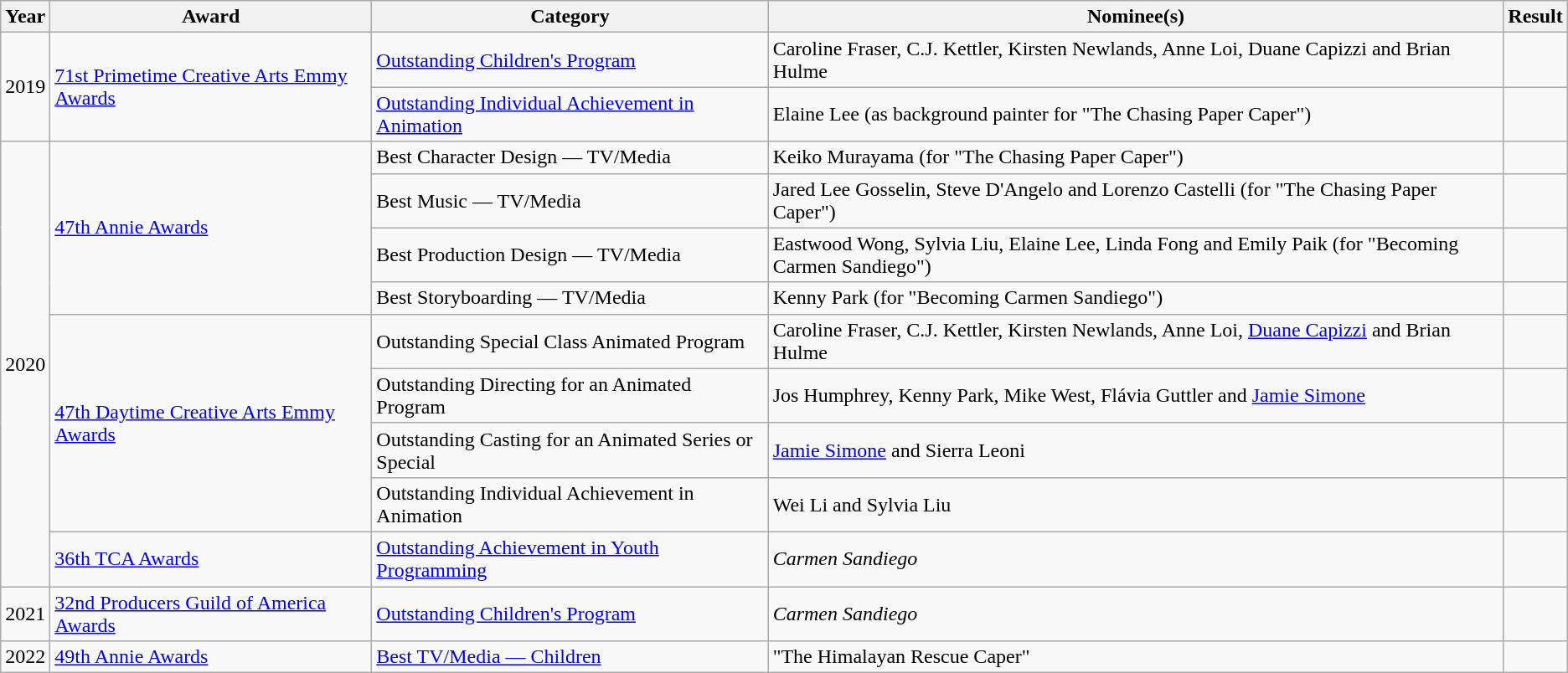<table class="wikitable">
<tr style="text-align:center;">
<th>Year</th>
<th>Award</th>
<th>Category</th>
<th>Nominee(s)</th>
<th>Result</th>
</tr>
<tr>
<td rowspan="2">2019</td>
<td rowspan="2"><a href='#'>71st Primetime Creative Arts Emmy Awards</a></td>
<td><a href='#'>Outstanding Children's Program</a></td>
<td>Caroline Fraser, C.J. Kettler, Kirsten Newlands, Anne Loi, Duane Capizzi and Brian Hulme</td>
<td></td>
</tr>
<tr>
<td><a href='#'>Outstanding Individual Achievement in Animation</a></td>
<td>Elaine Lee (as background painter for "The Chasing Paper Caper")</td>
<td></td>
</tr>
<tr>
<td rowspan="9">2020</td>
<td rowspan="4"><a href='#'>47th Annie Awards</a></td>
<td>Best Character Design — TV/Media</td>
<td>Keiko Murayama (for "The Chasing Paper Caper")</td>
<td></td>
</tr>
<tr>
<td>Best Music — TV/Media</td>
<td>Jared Lee Gosselin, Steve D'Angelo and Lorenzo Castelli (for "The Chasing Paper Caper")</td>
<td></td>
</tr>
<tr>
<td>Best Production Design — TV/Media</td>
<td>Eastwood Wong, Sylvia Liu, Elaine Lee, Linda Fong and Emily Paik (for "Becoming Carmen Sandiego")</td>
<td></td>
</tr>
<tr>
<td>Best Storyboarding — TV/Media</td>
<td>Kenny Park (for "Becoming Carmen Sandiego")</td>
<td></td>
</tr>
<tr>
<td rowspan="4"><a href='#'>47th Daytime Creative Arts Emmy Awards</a></td>
<td>Outstanding Special Class Animated Program</td>
<td>Caroline Fraser, C.J. Kettler, Kirsten Newlands, Anne Loi, <a href='#'>Duane Capizzi</a> and Brian Hulme</td>
<td></td>
</tr>
<tr>
<td>Outstanding Directing for an Animated Program</td>
<td>Jos Humphrey, Kenny Park, Mike West, Flávia Guttler and <a href='#'>Jamie Simone</a></td>
<td></td>
</tr>
<tr>
<td>Outstanding Casting for an Animated Series or Special</td>
<td><a href='#'>Jamie Simone</a> and Sierra Leoni</td>
<td></td>
</tr>
<tr>
<td>Outstanding Individual Achievement in Animation</td>
<td>Wei Li and Sylvia Liu</td>
<td></td>
</tr>
<tr>
<td><a href='#'>36th TCA Awards</a></td>
<td><a href='#'>Outstanding Achievement in Youth Programming</a></td>
<td><em>Carmen Sandiego</em></td>
<td></td>
</tr>
<tr>
<td>2021</td>
<td><a href='#'>32nd Producers Guild of America Awards</a></td>
<td><a href='#'>Outstanding Children's Program</a></td>
<td><em>Carmen Sandiego</em></td>
<td></td>
</tr>
<tr>
<td>2022</td>
<td><a href='#'>49th Annie Awards</a></td>
<td><a href='#'>Best TV/Media — Children</a></td>
<td>"The Himalayan Rescue Caper"</td>
<td></td>
</tr>
</table>
